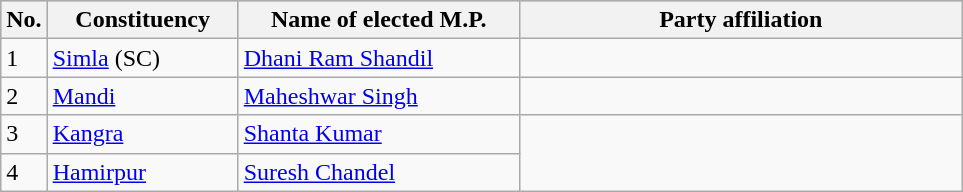<table class="wikitable">
<tr style="background:#ccc; text-align:center;">
<th>No.</th>
<th style="width:120px">Constituency</th>
<th style="width:180px">Name of elected M.P.</th>
<th colspan="2" style="width:18em">Party affiliation</th>
</tr>
<tr>
<td>1</td>
<td><a href='#'>Simla</a> (SC)</td>
<td><a href='#'>Dhani Ram Shandil</a></td>
<td></td>
</tr>
<tr>
<td>2</td>
<td><a href='#'>Mandi</a></td>
<td><a href='#'>Maheshwar Singh</a></td>
<td></td>
</tr>
<tr>
<td>3</td>
<td><a href='#'>Kangra</a></td>
<td><a href='#'>Shanta Kumar</a></td>
</tr>
<tr>
<td>4</td>
<td><a href='#'>Hamirpur</a></td>
<td><a href='#'>Suresh Chandel</a></td>
</tr>
</table>
